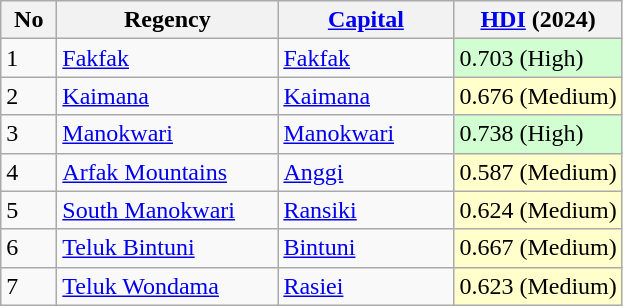<table class="wikitable sortable">
<tr>
<th width= "30">No</th>
<th width="140">Regency</th>
<th width="110"><a href='#'>Capital</a></th>
<th><a href='#'>HDI</a> (2024)</th>
</tr>
<tr>
<td>1</td>
<td><a href='#'>Fakfak</a></td>
<td><a href='#'>Fakfak</a></td>
<td style="background-color:#D2FFD2">0.703 (High)</td>
</tr>
<tr>
<td>2</td>
<td><a href='#'>Kaimana</a></td>
<td><a href='#'>Kaimana</a></td>
<td style="background-color:#FFFFCC">0.676 (Medium)</td>
</tr>
<tr>
<td>3</td>
<td><a href='#'>Manokwari</a></td>
<td><a href='#'>Manokwari</a></td>
<td style="background-color:#D2FFD2">0.738 (High)</td>
</tr>
<tr>
<td>4</td>
<td><a href='#'>Arfak Mountains</a></td>
<td><a href='#'>Anggi</a></td>
<td style="background-color:#FFFFCC">0.587 (Medium)</td>
</tr>
<tr>
<td>5</td>
<td><a href='#'>South Manokwari</a></td>
<td><a href='#'>Ransiki</a></td>
<td style="background-color:#FFFFCC">0.624 (Medium)</td>
</tr>
<tr>
<td>6</td>
<td><a href='#'>Teluk Bintuni</a></td>
<td><a href='#'>Bintuni</a></td>
<td style="background-color:#FFFFCC">0.667 (Medium)</td>
</tr>
<tr>
<td>7</td>
<td><a href='#'>Teluk Wondama</a></td>
<td><a href='#'>Rasiei</a></td>
<td style="background-color:#FFFFCC">0.623 (Medium)</td>
</tr>
</table>
